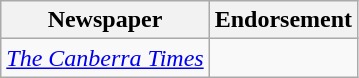<table class="wikitable">
<tr>
<th>Newspaper</th>
<th colspan="2">Endorsement</th>
</tr>
<tr>
<td><em><a href='#'>The Canberra Times</a></em></td>
<td></td>
</tr>
</table>
